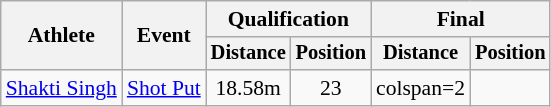<table class="wikitable" style="font-size:90%">
<tr>
<th rowspan="2">Athlete</th>
<th rowspan="2">Event</th>
<th colspan="2">Qualification</th>
<th colspan="2">Final</th>
</tr>
<tr style="font-size:95%">
<th>Distance</th>
<th>Position</th>
<th>Distance</th>
<th>Position</th>
</tr>
<tr style=text-align:center>
<td style=text-align:left><a href='#'>Shakti Singh</a></td>
<td style="text-align:left"><a href='#'>Shot Put</a></td>
<td>18.58m</td>
<td>23</td>
<td>colspan=2 </td>
</tr>
</table>
